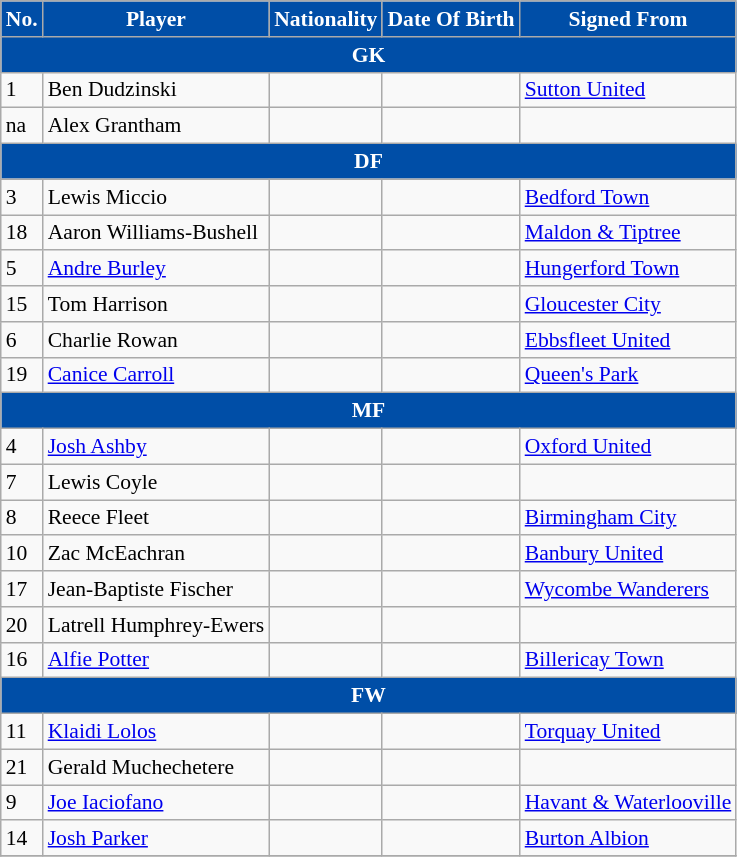<table class="wikitable" style="text-align:left; font-size:90%;">
<tr>
<th style="background:#004EA7; color:white; text-align:center;">No.</th>
<th style="background:#004EA7; color:white; text-align:center;">Player</th>
<th style="background:#004EA7; color:white; text-align:center;">Nationality</th>
<th style="background:#004EA7; color:white; text-align:center;">Date Of Birth</th>
<th style="background:#004EA7; color:white; text-align:center;">Signed From</th>
</tr>
<tr>
<th colspan="7" style="background:#004EA7; color:white; text-align:center"><strong>GK</strong></th>
</tr>
<tr>
<td>1</td>
<td>Ben Dudzinski</td>
<td></td>
<td></td>
<td> <a href='#'>Sutton United</a></td>
</tr>
<tr>
<td>na</td>
<td>Alex Grantham</td>
<td></td>
<td></td>
<td></td>
</tr>
<tr>
<th colspan="7" style="background:#004EA7; color:white; text-align:center"><strong>DF</strong></th>
</tr>
<tr>
<td>3</td>
<td>Lewis Miccio</td>
<td></td>
<td></td>
<td> <a href='#'>Bedford Town</a></td>
</tr>
<tr>
<td>18</td>
<td>Aaron Williams-Bushell</td>
<td></td>
<td></td>
<td> <a href='#'>Maldon & Tiptree</a></td>
</tr>
<tr>
<td>5</td>
<td><a href='#'>Andre Burley</a></td>
<td></td>
<td></td>
<td> <a href='#'>Hungerford Town</a></td>
</tr>
<tr>
<td>15</td>
<td>Tom Harrison</td>
<td></td>
<td></td>
<td> <a href='#'>Gloucester City</a></td>
</tr>
<tr>
<td>6</td>
<td>Charlie Rowan</td>
<td></td>
<td></td>
<td> <a href='#'>Ebbsfleet United</a></td>
</tr>
<tr>
<td>19</td>
<td><a href='#'>Canice Carroll</a></td>
<td></td>
<td></td>
<td> <a href='#'>Queen's Park</a></td>
</tr>
<tr>
<th colspan="7" style="background:#004EA7; color:white; text-align:center"><strong>MF</strong></th>
</tr>
<tr>
<td>4</td>
<td><a href='#'>Josh Ashby</a></td>
<td></td>
<td></td>
<td> <a href='#'>Oxford United</a></td>
</tr>
<tr>
<td>7</td>
<td>Lewis Coyle</td>
<td></td>
<td></td>
<td></td>
</tr>
<tr>
<td>8</td>
<td>Reece Fleet</td>
<td></td>
<td></td>
<td> <a href='#'>Birmingham City</a></td>
</tr>
<tr>
<td>10</td>
<td>Zac McEachran</td>
<td></td>
<td></td>
<td> <a href='#'>Banbury United</a></td>
</tr>
<tr>
<td>17</td>
<td>Jean-Baptiste Fischer</td>
<td></td>
<td></td>
<td> <a href='#'>Wycombe Wanderers</a></td>
</tr>
<tr>
<td>20</td>
<td>Latrell Humphrey-Ewers</td>
<td></td>
<td></td>
<td></td>
</tr>
<tr>
<td>16</td>
<td><a href='#'>Alfie Potter</a></td>
<td></td>
<td></td>
<td> <a href='#'>Billericay Town</a></td>
</tr>
<tr>
<th colspan="7" style="background:#004EA7; color:white; text-align:center"><strong>FW</strong></th>
</tr>
<tr>
<td>11</td>
<td><a href='#'>Klaidi Lolos</a></td>
<td></td>
<td></td>
<td> <a href='#'>Torquay United</a></td>
</tr>
<tr>
<td>21</td>
<td>Gerald Muchechetere</td>
<td></td>
<td></td>
<td></td>
</tr>
<tr>
<td>9</td>
<td><a href='#'>Joe Iaciofano</a></td>
<td></td>
<td></td>
<td> <a href='#'>Havant & Waterlooville</a></td>
</tr>
<tr>
<td>14</td>
<td><a href='#'>Josh Parker</a></td>
<td></td>
<td></td>
<td> <a href='#'>Burton Albion</a></td>
</tr>
<tr>
</tr>
</table>
